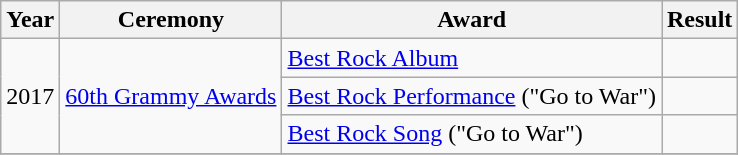<table class="wikitable">
<tr>
<th>Year</th>
<th>Ceremony</th>
<th>Award</th>
<th>Result</th>
</tr>
<tr>
<td rowspan="3">2017</td>
<td rowspan="3"><a href='#'>60th Grammy Awards</a></td>
<td><a href='#'>Best Rock Album</a></td>
<td></td>
</tr>
<tr>
<td><a href='#'>Best Rock Performance</a> ("Go to War")</td>
<td></td>
</tr>
<tr>
<td><a href='#'>Best Rock Song</a> ("Go to War")</td>
<td></td>
</tr>
<tr>
</tr>
</table>
